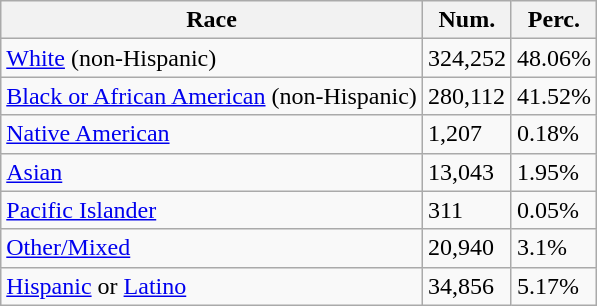<table class="wikitable">
<tr>
<th>Race</th>
<th>Num.</th>
<th>Perc.</th>
</tr>
<tr>
<td><a href='#'>White</a> (non-Hispanic)</td>
<td>324,252</td>
<td>48.06%</td>
</tr>
<tr>
<td><a href='#'>Black or African American</a> (non-Hispanic)</td>
<td>280,112</td>
<td>41.52%</td>
</tr>
<tr>
<td><a href='#'>Native American</a></td>
<td>1,207</td>
<td>0.18%</td>
</tr>
<tr>
<td><a href='#'>Asian</a></td>
<td>13,043</td>
<td>1.95%</td>
</tr>
<tr>
<td><a href='#'>Pacific Islander</a></td>
<td>311</td>
<td>0.05%</td>
</tr>
<tr>
<td><a href='#'>Other/Mixed</a></td>
<td>20,940</td>
<td>3.1%</td>
</tr>
<tr>
<td><a href='#'>Hispanic</a> or <a href='#'>Latino</a></td>
<td>34,856</td>
<td>5.17%</td>
</tr>
</table>
